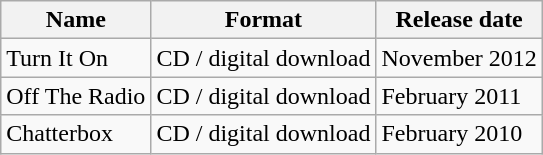<table class="wikitable">
<tr>
<th>Name</th>
<th>Format</th>
<th>Release date</th>
</tr>
<tr>
<td>Turn It On</td>
<td>CD / digital download</td>
<td>November 2012</td>
</tr>
<tr>
<td>Off The Radio</td>
<td>CD / digital download</td>
<td>February 2011</td>
</tr>
<tr>
<td>Chatterbox</td>
<td>CD / digital download</td>
<td>February 2010</td>
</tr>
</table>
